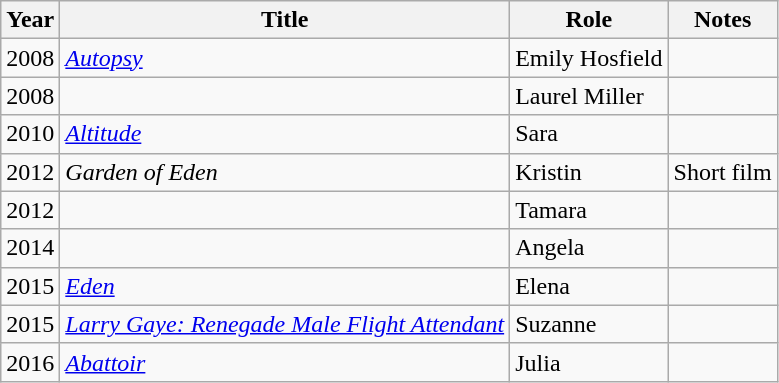<table class="wikitable sortable">
<tr>
<th>Year</th>
<th>Title</th>
<th>Role</th>
<th class="unsortable">Notes</th>
</tr>
<tr>
<td>2008</td>
<td><em><a href='#'>Autopsy</a></em></td>
<td>Emily Hosfield</td>
<td></td>
</tr>
<tr>
<td>2008</td>
<td><em></em></td>
<td>Laurel Miller</td>
<td></td>
</tr>
<tr>
<td>2010</td>
<td><em><a href='#'>Altitude</a></em></td>
<td>Sara</td>
<td></td>
</tr>
<tr>
<td>2012</td>
<td><em>Garden of Eden</em></td>
<td>Kristin</td>
<td>Short film</td>
</tr>
<tr>
<td>2012</td>
<td><em></em></td>
<td>Tamara</td>
<td></td>
</tr>
<tr>
<td>2014</td>
<td><em></em></td>
<td>Angela</td>
<td></td>
</tr>
<tr>
<td>2015</td>
<td><em><a href='#'>Eden</a></em></td>
<td>Elena</td>
<td></td>
</tr>
<tr>
<td>2015</td>
<td><em><a href='#'>Larry Gaye: Renegade Male Flight Attendant</a></em></td>
<td>Suzanne</td>
<td></td>
</tr>
<tr>
<td>2016</td>
<td><em><a href='#'>Abattoir</a></em></td>
<td>Julia</td>
<td></td>
</tr>
</table>
